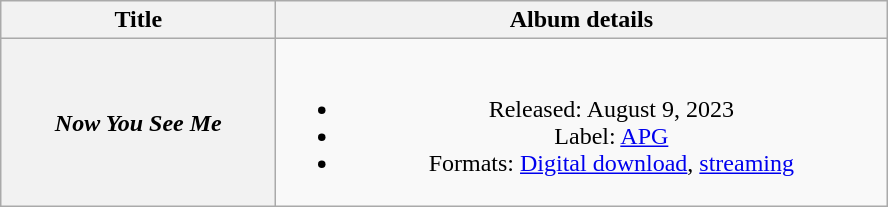<table class="wikitable plainrowheaders" style="text-align:center;">
<tr>
<th scope="col" style="width:11em;">Title</th>
<th scope="col" style="width:25em;">Album details</th>
</tr>
<tr>
<th scope="row"><em>Now You See Me</em></th>
<td><br><ul><li>Released: August 9, 2023</li><li>Label: <a href='#'>APG</a></li><li>Formats: <a href='#'>Digital download</a>, <a href='#'>streaming</a></li></ul></td>
</tr>
</table>
